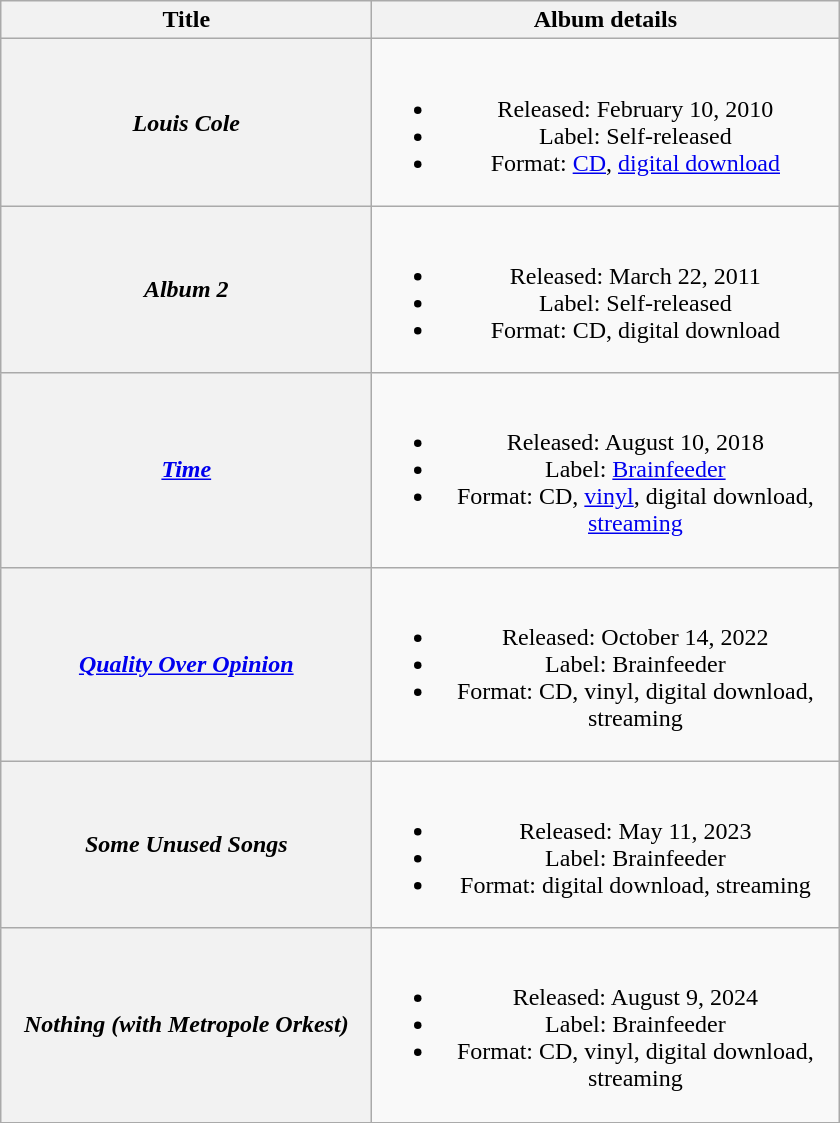<table class="wikitable plainrowheaders" style="text-align:center">
<tr>
<th scope="col" style="width:15em;">Title</th>
<th scope="col" style="width:19em;">Album details</th>
</tr>
<tr>
<th scope="row"><em>Louis Cole</em></th>
<td><br><ul><li>Released: February 10, 2010</li><li>Label: Self-released</li><li>Format: <a href='#'>CD</a>, <a href='#'>digital download</a></li></ul></td>
</tr>
<tr>
<th scope="row"><em>Album 2</em></th>
<td><br><ul><li>Released: March 22, 2011</li><li>Label: Self-released</li><li>Format: CD, digital download</li></ul></td>
</tr>
<tr>
<th scope="row"><em><a href='#'>Time</a></em></th>
<td><br><ul><li>Released: August 10, 2018</li><li>Label: <a href='#'>Brainfeeder</a></li><li>Format: CD, <a href='#'>vinyl</a>, digital download, <a href='#'>streaming</a></li></ul></td>
</tr>
<tr>
<th scope="row"><em><a href='#'>Quality Over Opinion</a></em></th>
<td><br><ul><li>Released: October 14, 2022</li><li>Label: Brainfeeder</li><li>Format: CD, vinyl, digital download, streaming</li></ul></td>
</tr>
<tr>
<th scope="row"><em>Some Unused Songs</em></th>
<td><br><ul><li>Released: May 11, 2023</li><li>Label: Brainfeeder</li><li>Format: digital download, streaming</li></ul></td>
</tr>
<tr>
<th scope="row"><em>Nothing (with Metropole Orkest</em><em>)</em></th>
<td><br><ul><li>Released: August 9, 2024</li><li>Label: Brainfeeder</li><li>Format: CD, vinyl, digital download, streaming</li></ul></td>
</tr>
</table>
